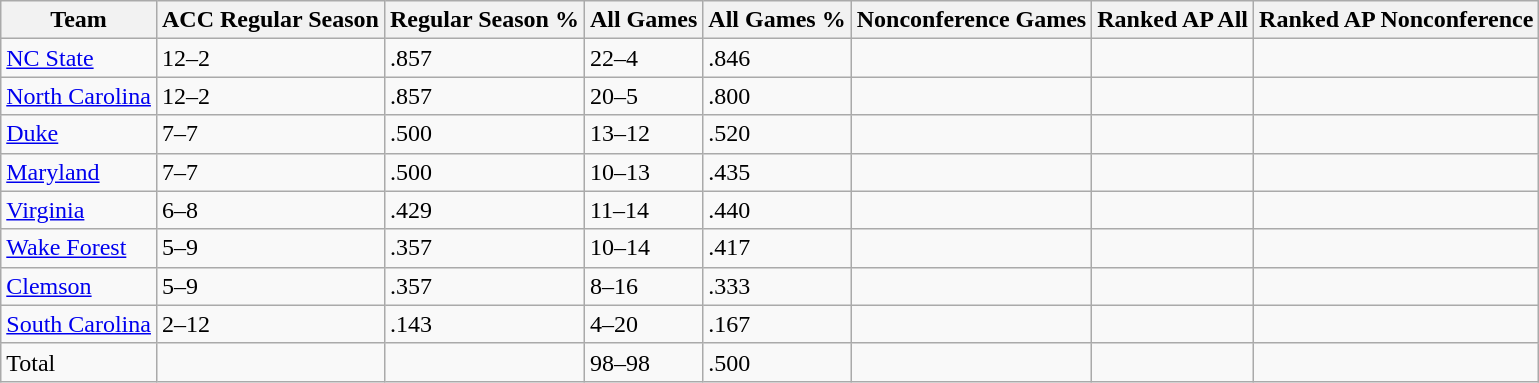<table class="wikitable">
<tr>
<th>Team</th>
<th>ACC Regular Season</th>
<th>Regular Season %</th>
<th>All Games</th>
<th>All Games %</th>
<th>Nonconference Games</th>
<th>Ranked AP All</th>
<th>Ranked AP Nonconference</th>
</tr>
<tr>
<td><a href='#'>NC State</a></td>
<td>12–2</td>
<td>.857</td>
<td>22–4</td>
<td>.846</td>
<td></td>
<td></td>
<td></td>
</tr>
<tr>
<td><a href='#'>North Carolina</a></td>
<td>12–2</td>
<td>.857</td>
<td>20–5</td>
<td>.800</td>
<td></td>
<td></td>
<td></td>
</tr>
<tr>
<td><a href='#'>Duke</a></td>
<td>7–7</td>
<td>.500</td>
<td>13–12</td>
<td>.520</td>
<td></td>
<td></td>
<td></td>
</tr>
<tr>
<td><a href='#'>Maryland</a></td>
<td>7–7</td>
<td>.500</td>
<td>10–13</td>
<td>.435</td>
<td></td>
<td></td>
<td></td>
</tr>
<tr>
<td><a href='#'>Virginia</a></td>
<td>6–8</td>
<td>.429</td>
<td>11–14</td>
<td>.440</td>
<td></td>
<td></td>
<td></td>
</tr>
<tr>
<td><a href='#'>Wake Forest</a></td>
<td>5–9</td>
<td>.357</td>
<td>10–14</td>
<td>.417</td>
<td></td>
<td></td>
<td></td>
</tr>
<tr>
<td><a href='#'>Clemson</a></td>
<td>5–9</td>
<td>.357</td>
<td>8–16</td>
<td>.333</td>
<td></td>
<td></td>
<td></td>
</tr>
<tr>
<td><a href='#'>South Carolina</a></td>
<td>2–12</td>
<td>.143</td>
<td>4–20</td>
<td>.167</td>
<td></td>
<td></td>
<td></td>
</tr>
<tr>
<td>Total</td>
<td></td>
<td></td>
<td>98–98</td>
<td>.500</td>
<td></td>
<td></td>
<td></td>
</tr>
</table>
